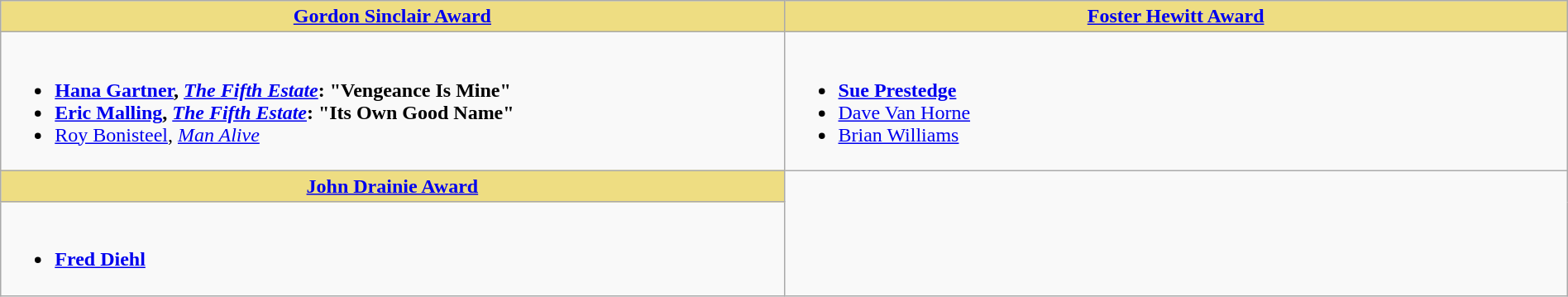<table class=wikitable width="100%">
<tr>
<th style="background:#EEDD82; width:50%"><a href='#'>Gordon Sinclair Award</a></th>
<th style="background:#EEDD82; width:50%"><a href='#'>Foster Hewitt Award</a></th>
</tr>
<tr>
<td valign="top"><br><ul><li> <strong><a href='#'>Hana Gartner</a>, <em><a href='#'>The Fifth Estate</a></em>: "Vengeance Is Mine"</strong></li><li> <strong><a href='#'>Eric Malling</a>, <em><a href='#'>The Fifth Estate</a></em>: "Its Own Good Name"</strong></li><li><a href='#'>Roy Bonisteel</a>, <em><a href='#'>Man Alive</a></em></li></ul></td>
<td valign="top"><br><ul><li> <strong><a href='#'>Sue Prestedge</a></strong></li><li><a href='#'>Dave Van Horne</a></li><li><a href='#'>Brian Williams</a></li></ul></td>
</tr>
<tr>
<th style="background:#EEDD82; width:50%"><a href='#'>John Drainie Award</a></th>
</tr>
<tr>
<td valign="top"><br><ul><li> <strong><a href='#'>Fred Diehl</a></strong></li></ul></td>
</tr>
</table>
